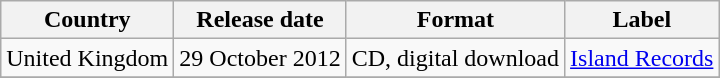<table class="wikitable plainrowheaders">
<tr>
<th scope="col">Country</th>
<th scope="col">Release date</th>
<th scope="col">Format</th>
<th scope="col">Label</th>
</tr>
<tr>
<td>United Kingdom</td>
<td>29 October 2012</td>
<td>CD, digital download</td>
<td><a href='#'>Island Records</a></td>
</tr>
<tr>
</tr>
</table>
